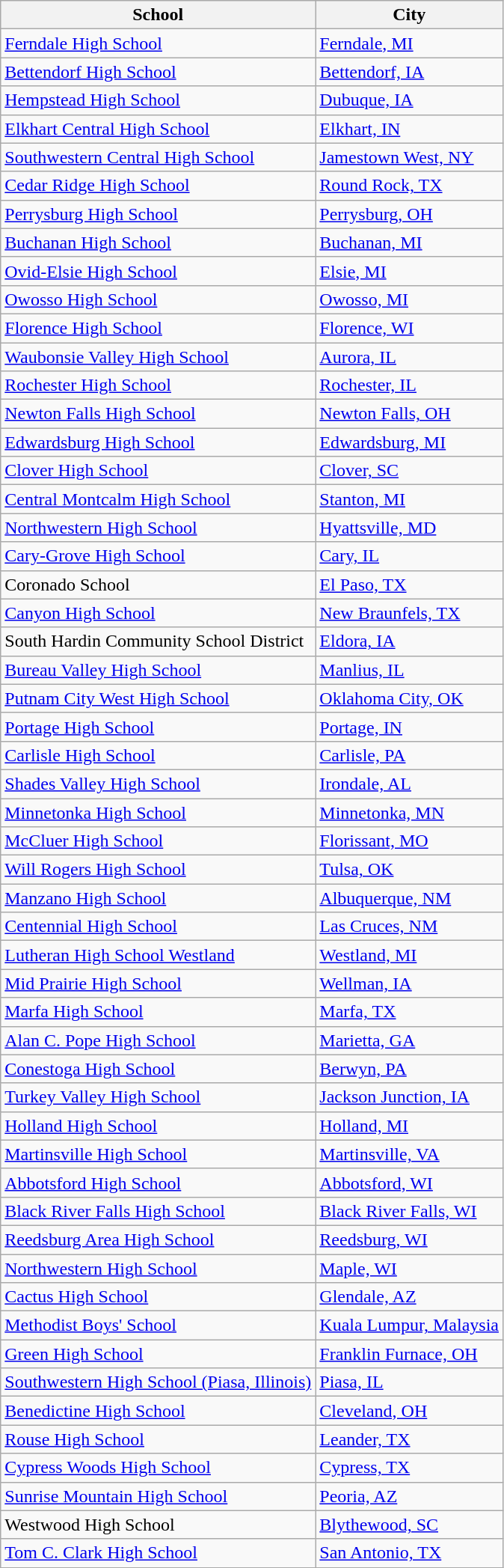<table class="wikitable">
<tr>
<th>School</th>
<th>City</th>
</tr>
<tr>
<td><a href='#'>Ferndale High School</a></td>
<td><a href='#'>Ferndale, MI</a></td>
</tr>
<tr>
<td><a href='#'>Bettendorf High School</a></td>
<td><a href='#'>Bettendorf, IA</a></td>
</tr>
<tr>
<td><a href='#'>Hempstead High School</a></td>
<td><a href='#'>Dubuque, IA</a></td>
</tr>
<tr>
<td><a href='#'>Elkhart Central High School</a></td>
<td><a href='#'>Elkhart, IN</a></td>
</tr>
<tr>
<td><a href='#'>Southwestern Central High School</a></td>
<td><a href='#'>Jamestown West, NY</a></td>
</tr>
<tr>
<td><a href='#'>Cedar Ridge High School</a></td>
<td><a href='#'>Round Rock, TX</a></td>
</tr>
<tr>
<td><a href='#'>Perrysburg High School</a></td>
<td><a href='#'>Perrysburg, OH</a></td>
</tr>
<tr>
<td><a href='#'>Buchanan High School</a></td>
<td><a href='#'>Buchanan, MI</a></td>
</tr>
<tr>
<td><a href='#'>Ovid-Elsie High School</a></td>
<td><a href='#'>Elsie, MI</a></td>
</tr>
<tr>
<td><a href='#'>Owosso High School</a></td>
<td><a href='#'>Owosso, MI</a></td>
</tr>
<tr>
<td><a href='#'>Florence High School</a></td>
<td><a href='#'>Florence, WI</a></td>
</tr>
<tr>
<td><a href='#'>Waubonsie Valley High School</a></td>
<td><a href='#'>Aurora, IL</a></td>
</tr>
<tr>
<td><a href='#'>Rochester High School</a></td>
<td><a href='#'>Rochester, IL</a></td>
</tr>
<tr>
<td><a href='#'>Newton Falls High School</a></td>
<td><a href='#'>Newton Falls, OH</a></td>
</tr>
<tr>
<td><a href='#'>Edwardsburg High School</a></td>
<td><a href='#'>Edwardsburg, MI</a></td>
</tr>
<tr>
<td><a href='#'>Clover High School</a></td>
<td><a href='#'>Clover, SC</a></td>
</tr>
<tr>
<td><a href='#'>Central Montcalm High School</a></td>
<td><a href='#'>Stanton, MI</a></td>
</tr>
<tr>
<td><a href='#'>Northwestern High School</a></td>
<td><a href='#'>Hyattsville, MD</a></td>
</tr>
<tr>
<td><a href='#'>Cary-Grove High School</a></td>
<td><a href='#'>Cary, IL</a></td>
</tr>
<tr>
<td>Coronado School</td>
<td><a href='#'>El Paso, TX</a></td>
</tr>
<tr>
<td><a href='#'>Canyon High School</a></td>
<td><a href='#'>New Braunfels, TX</a></td>
</tr>
<tr>
<td>South Hardin Community School District</td>
<td><a href='#'>Eldora, IA</a></td>
</tr>
<tr>
<td><a href='#'>Bureau Valley High School</a></td>
<td><a href='#'>Manlius, IL</a></td>
</tr>
<tr>
<td><a href='#'>Putnam City West High School</a></td>
<td><a href='#'>Oklahoma City, OK</a></td>
</tr>
<tr>
<td><a href='#'>Portage High School</a></td>
<td><a href='#'>Portage, IN</a></td>
</tr>
<tr>
<td><a href='#'>Carlisle High School</a></td>
<td><a href='#'>Carlisle, PA</a></td>
</tr>
<tr>
<td><a href='#'>Shades Valley High School</a></td>
<td><a href='#'>Irondale, AL</a></td>
</tr>
<tr>
<td><a href='#'>Minnetonka High School</a></td>
<td><a href='#'>Minnetonka, MN</a></td>
</tr>
<tr>
<td><a href='#'>McCluer High School</a></td>
<td><a href='#'>Florissant, MO</a></td>
</tr>
<tr>
<td><a href='#'>Will Rogers High School</a></td>
<td><a href='#'>Tulsa, OK</a></td>
</tr>
<tr>
<td><a href='#'>Manzano High School</a></td>
<td><a href='#'>Albuquerque, NM</a></td>
</tr>
<tr>
<td><a href='#'>Centennial High School</a></td>
<td><a href='#'>Las Cruces, NM</a></td>
</tr>
<tr>
<td><a href='#'>Lutheran High School Westland</a></td>
<td><a href='#'>Westland, MI</a></td>
</tr>
<tr>
<td><a href='#'>Mid Prairie High School</a></td>
<td><a href='#'>Wellman, IA</a></td>
</tr>
<tr>
<td><a href='#'>Marfa High School</a></td>
<td><a href='#'>Marfa, TX</a></td>
</tr>
<tr>
<td><a href='#'>Alan C. Pope High School</a></td>
<td><a href='#'>Marietta, GA</a></td>
</tr>
<tr>
<td><a href='#'>Conestoga High School</a></td>
<td><a href='#'>Berwyn, PA</a></td>
</tr>
<tr>
<td><a href='#'>Turkey Valley High School</a></td>
<td><a href='#'>Jackson Junction, IA</a></td>
</tr>
<tr>
<td><a href='#'>Holland High School</a></td>
<td><a href='#'>Holland, MI</a></td>
</tr>
<tr>
<td><a href='#'>Martinsville High School</a></td>
<td><a href='#'>Martinsville, VA</a></td>
</tr>
<tr>
<td><a href='#'>Abbotsford High School</a></td>
<td><a href='#'>Abbotsford, WI</a></td>
</tr>
<tr>
<td><a href='#'>Black River Falls High School</a></td>
<td><a href='#'>Black River Falls, WI</a></td>
</tr>
<tr>
<td><a href='#'>Reedsburg Area High School</a></td>
<td><a href='#'>Reedsburg, WI</a></td>
</tr>
<tr>
<td><a href='#'>Northwestern High School</a></td>
<td><a href='#'>Maple, WI</a></td>
</tr>
<tr>
<td><a href='#'>Cactus High School</a></td>
<td><a href='#'>Glendale, AZ</a></td>
</tr>
<tr>
<td><a href='#'>Methodist Boys' School</a></td>
<td><a href='#'>Kuala Lumpur, Malaysia</a></td>
</tr>
<tr>
<td><a href='#'>Green High School</a></td>
<td><a href='#'>Franklin Furnace, OH</a></td>
</tr>
<tr>
<td><a href='#'>Southwestern High School (Piasa, Illinois)</a></td>
<td><a href='#'>Piasa, IL</a></td>
</tr>
<tr>
<td><a href='#'>Benedictine High School</a></td>
<td><a href='#'>Cleveland, OH</a></td>
</tr>
<tr>
<td><a href='#'>Rouse High School</a></td>
<td><a href='#'>Leander, TX</a></td>
</tr>
<tr>
<td><a href='#'>Cypress Woods High School</a></td>
<td><a href='#'>Cypress, TX</a></td>
</tr>
<tr>
<td><a href='#'>Sunrise Mountain High School</a></td>
<td><a href='#'>Peoria, AZ</a></td>
</tr>
<tr>
<td>Westwood High School</td>
<td><a href='#'>Blythewood, SC</a></td>
</tr>
<tr>
<td><a href='#'>Tom C. Clark High School</a></td>
<td><a href='#'>San Antonio, TX</a></td>
</tr>
</table>
